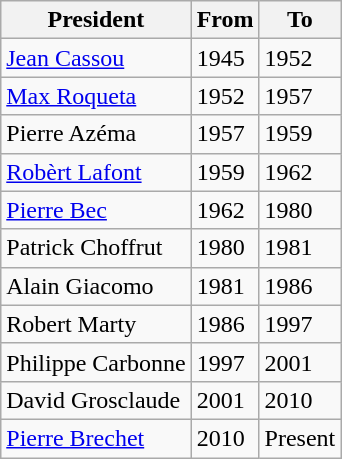<table class="wikitable">
<tr>
<th>President</th>
<th>From</th>
<th>To</th>
</tr>
<tr>
<td><a href='#'>Jean Cassou</a></td>
<td>1945</td>
<td>1952</td>
</tr>
<tr>
<td><a href='#'>Max Roqueta</a></td>
<td>1952</td>
<td>1957</td>
</tr>
<tr>
<td>Pierre Azéma</td>
<td>1957</td>
<td>1959</td>
</tr>
<tr>
<td><a href='#'>Robèrt Lafont</a></td>
<td>1959</td>
<td>1962</td>
</tr>
<tr>
<td><a href='#'>Pierre Bec</a></td>
<td>1962</td>
<td>1980</td>
</tr>
<tr>
<td>Patrick Choffrut</td>
<td>1980</td>
<td>1981</td>
</tr>
<tr>
<td>Alain Giacomo</td>
<td>1981</td>
<td>1986</td>
</tr>
<tr>
<td>Robert Marty</td>
<td>1986</td>
<td>1997</td>
</tr>
<tr>
<td>Philippe Carbonne</td>
<td>1997</td>
<td>2001</td>
</tr>
<tr>
<td>David Grosclaude</td>
<td>2001</td>
<td>2010</td>
</tr>
<tr>
<td><a href='#'>Pierre Brechet</a></td>
<td>2010</td>
<td>Present</td>
</tr>
</table>
